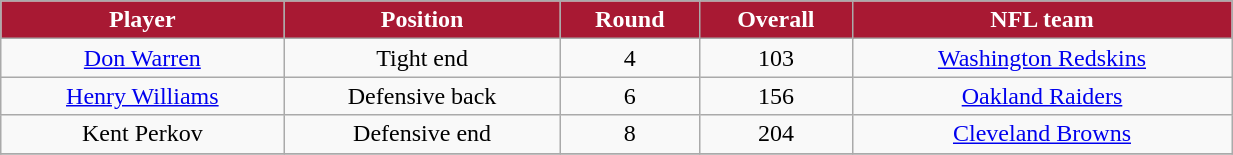<table class="wikitable" width="65%">
<tr>
<th style="background:#A81933;color:#FFFFFF;">Player</th>
<th style="background:#A81933;color:#FFFFFF;">Position</th>
<th style="background:#A81933;color:#FFFFFF;">Round</th>
<th style="background:#A81933;color:#FFFFFF;">Overall</th>
<th style="background:#A81933;color:#FFFFFF;">NFL team</th>
</tr>
<tr align="center" bgcolor="">
<td><a href='#'>Don Warren</a></td>
<td>Tight end</td>
<td>4</td>
<td>103</td>
<td><a href='#'>Washington Redskins</a></td>
</tr>
<tr align="center" bgcolor="">
<td><a href='#'>Henry Williams</a></td>
<td>Defensive back</td>
<td>6</td>
<td>156</td>
<td><a href='#'>Oakland Raiders</a></td>
</tr>
<tr align="center" bgcolor="">
<td>Kent Perkov</td>
<td>Defensive end</td>
<td>8</td>
<td>204</td>
<td><a href='#'>Cleveland Browns</a></td>
</tr>
<tr align="center" bgcolor="">
</tr>
</table>
